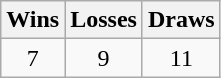<table class="wikitable">
<tr>
<th>Wins</th>
<th>Losses</th>
<th>Draws</th>
</tr>
<tr>
<td align=center>7</td>
<td align=center>9</td>
<td align=center>11</td>
</tr>
</table>
